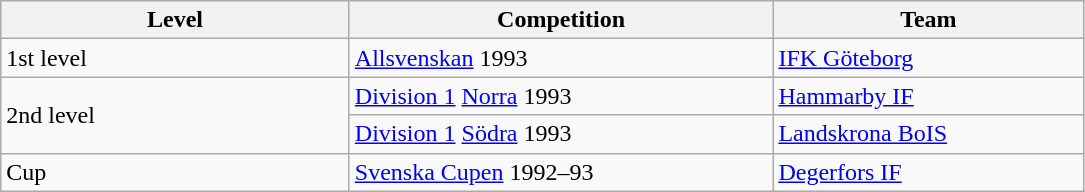<table class="wikitable" style="text-align: left">
<tr>
<th style="width: 225px;">Level</th>
<th style="width: 275px;">Competition</th>
<th style="width: 200px;">Team</th>
</tr>
<tr>
<td>1st level</td>
<td><a href='#'>Allsvenskan</a> 1993</td>
<td><a href='#'>IFK Göteborg</a></td>
</tr>
<tr>
<td rowspan=2>2nd level</td>
<td><a href='#'>Division 1</a> <a href='#'>Norra</a> 1993</td>
<td><a href='#'>Hammarby IF</a></td>
</tr>
<tr>
<td><a href='#'>Division 1</a> <a href='#'>Södra</a> 1993</td>
<td><a href='#'>Landskrona BoIS</a></td>
</tr>
<tr>
<td>Cup</td>
<td><a href='#'>Svenska Cupen</a> 1992–93</td>
<td><a href='#'>Degerfors IF</a></td>
</tr>
</table>
